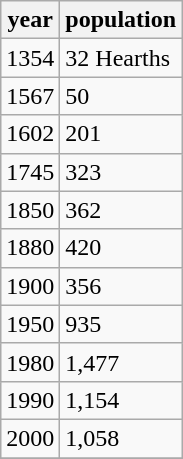<table class="wikitable">
<tr>
<th>year</th>
<th>population</th>
</tr>
<tr>
<td>1354</td>
<td>32 Hearths</td>
</tr>
<tr>
<td>1567</td>
<td>50</td>
</tr>
<tr>
<td>1602</td>
<td>201</td>
</tr>
<tr>
<td>1745</td>
<td>323</td>
</tr>
<tr>
<td>1850</td>
<td>362</td>
</tr>
<tr>
<td>1880</td>
<td>420</td>
</tr>
<tr>
<td>1900</td>
<td>356</td>
</tr>
<tr>
<td>1950</td>
<td>935</td>
</tr>
<tr>
<td>1980</td>
<td>1,477</td>
</tr>
<tr>
<td>1990</td>
<td>1,154</td>
</tr>
<tr>
<td>2000</td>
<td>1,058</td>
</tr>
<tr>
</tr>
</table>
